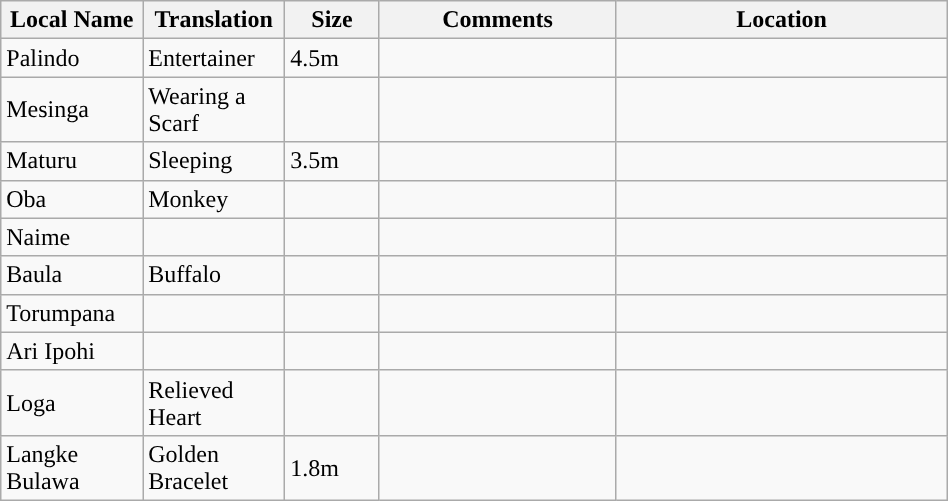<table class="wikitable" style="width: 50%;">
<tr>
<th width="15%">Local Name</th>
<th width="15%">Translation</th>
<th width="10%">Size</th>
<th width="25%">Comments</th>
<th width="35%">Location</th>
</tr>
<tr>
<td>Palindo</td>
<td>Entertainer</td>
<td>4.5m</td>
<td></td>
<td></td>
</tr>
<tr>
<td>Mesinga</td>
<td>Wearing a Scarf</td>
<td></td>
<td></td>
<td></td>
</tr>
<tr>
<td>Maturu</td>
<td>Sleeping</td>
<td>3.5m</td>
<td></td>
<td></td>
</tr>
<tr>
<td>Oba</td>
<td>Monkey</td>
<td></td>
<td></td>
<td></td>
</tr>
<tr>
<td>Naime</td>
<td></td>
<td></td>
<td></td>
<td></td>
</tr>
<tr>
<td>Baula</td>
<td>Buffalo</td>
<td></td>
<td></td>
<td></td>
</tr>
<tr>
<td>Torumpana</td>
<td></td>
<td></td>
<td></td>
<td></td>
</tr>
<tr>
<td>Ari Ipohi</td>
<td></td>
<td></td>
<td></td>
<td></td>
</tr>
<tr>
<td>Loga</td>
<td>Relieved Heart</td>
<td></td>
<td></td>
<td></td>
</tr>
<tr>
<td>Langke Bulawa</td>
<td>Golden Bracelet</td>
<td>1.8m</td>
<td></td>
<td></td>
</tr>
</table>
